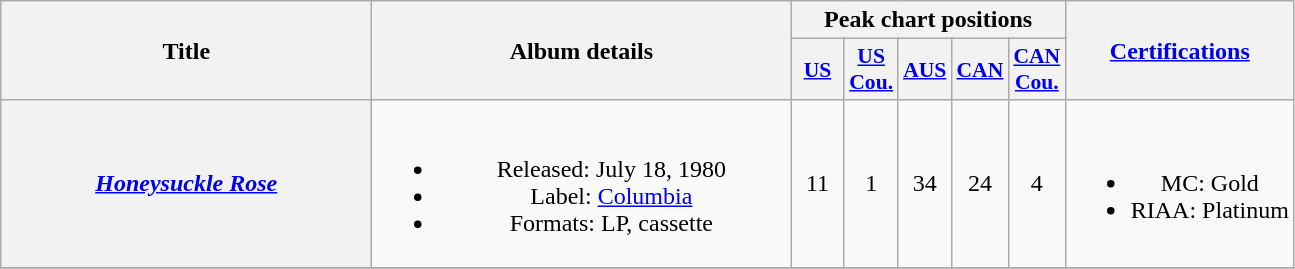<table class="wikitable plainrowheaders" style="text-align:center;" border="1">
<tr>
<th scope="col" rowspan="2" style="width:15em;">Title</th>
<th scope="col" rowspan="2" style="width:17em;">Album details</th>
<th scope="col" colspan="5">Peak chart positions</th>
<th scope="col" rowspan="2"><a href='#'>Certifications</a></th>
</tr>
<tr>
<th scope="col" style="width:2em;font-size:90%;"><a href='#'>US</a><br></th>
<th scope="col" style="width:2em;font-size:90%;"><a href='#'>US<br>Cou.</a><br></th>
<th scope="col" style="width:2em;font-size:90%;"><a href='#'>AUS</a><br></th>
<th scope="col" style="width:2em;font-size:90%;"><a href='#'>CAN</a><br></th>
<th scope="col" style="width:2em;font-size:90%;"><a href='#'>CAN<br>Cou.</a><br></th>
</tr>
<tr>
<th scope="row"><em><a href='#'>Honeysuckle Rose</a></em><br></th>
<td><br><ul><li>Released: July 18, 1980</li><li>Label: <a href='#'>Columbia</a></li><li>Formats: LP, cassette</li></ul></td>
<td>11</td>
<td>1</td>
<td>34</td>
<td>24</td>
<td>4</td>
<td><br><ul><li>MC: Gold</li><li>RIAA: Platinum</li></ul></td>
</tr>
<tr>
</tr>
</table>
